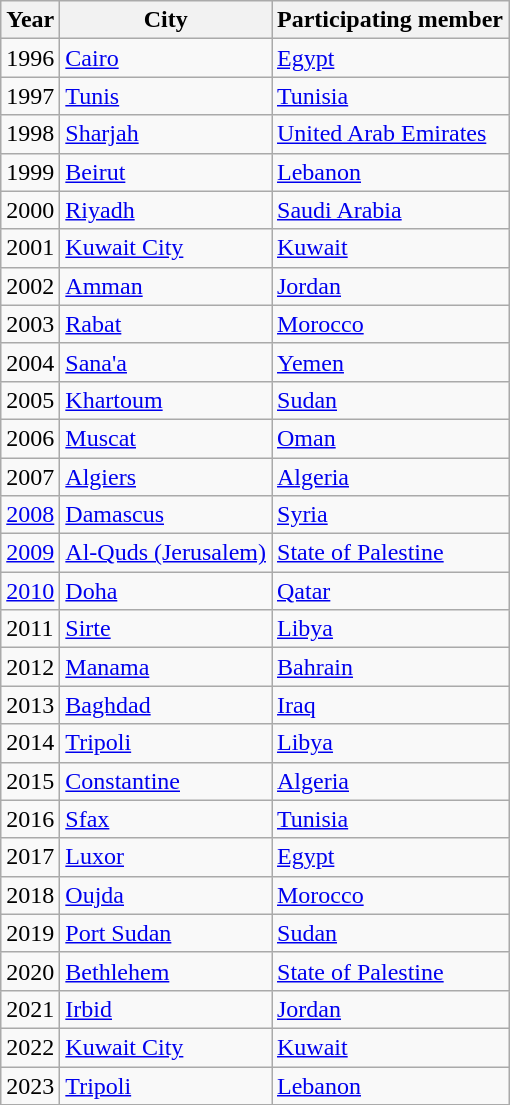<table class="wikitable">
<tr>
<th>Year</th>
<th>City</th>
<th>Participating member</th>
</tr>
<tr>
<td>1996</td>
<td><a href='#'>Cairo</a></td>
<td><a href='#'>Egypt</a></td>
</tr>
<tr>
<td>1997</td>
<td><a href='#'>Tunis</a></td>
<td><a href='#'>Tunisia</a></td>
</tr>
<tr>
<td>1998</td>
<td><a href='#'>Sharjah</a></td>
<td><a href='#'>United Arab Emirates</a></td>
</tr>
<tr>
<td>1999</td>
<td><a href='#'>Beirut</a></td>
<td><a href='#'>Lebanon</a></td>
</tr>
<tr>
<td>2000</td>
<td><a href='#'>Riyadh</a></td>
<td><a href='#'>Saudi Arabia</a></td>
</tr>
<tr>
<td>2001</td>
<td><a href='#'>Kuwait City</a></td>
<td><a href='#'>Kuwait</a></td>
</tr>
<tr>
<td>2002</td>
<td><a href='#'>Amman</a></td>
<td><a href='#'>Jordan</a></td>
</tr>
<tr>
<td>2003</td>
<td><a href='#'>Rabat</a></td>
<td><a href='#'>Morocco</a></td>
</tr>
<tr>
<td>2004</td>
<td><a href='#'>Sana'a</a></td>
<td><a href='#'>Yemen</a></td>
</tr>
<tr>
<td>2005</td>
<td><a href='#'>Khartoum</a></td>
<td><a href='#'>Sudan</a></td>
</tr>
<tr>
<td>2006</td>
<td><a href='#'>Muscat</a></td>
<td><a href='#'>Oman</a></td>
</tr>
<tr>
<td>2007</td>
<td><a href='#'>Algiers</a></td>
<td><a href='#'>Algeria</a></td>
</tr>
<tr>
<td><a href='#'>2008</a></td>
<td><a href='#'>Damascus</a></td>
<td><a href='#'>Syria</a></td>
</tr>
<tr>
<td><a href='#'>2009</a></td>
<td><a href='#'>Al-Quds (Jerusalem)</a></td>
<td><a href='#'>State of Palestine</a></td>
</tr>
<tr>
<td><a href='#'>2010</a></td>
<td><a href='#'>Doha</a></td>
<td><a href='#'>Qatar</a></td>
</tr>
<tr>
<td>2011</td>
<td><a href='#'>Sirte</a></td>
<td><a href='#'>Libya</a></td>
</tr>
<tr>
<td>2012</td>
<td><a href='#'>Manama</a></td>
<td><a href='#'>Bahrain</a></td>
</tr>
<tr>
<td>2013</td>
<td><a href='#'>Baghdad</a></td>
<td><a href='#'>Iraq</a></td>
</tr>
<tr>
<td>2014</td>
<td><a href='#'>Tripoli</a></td>
<td><a href='#'>Libya</a></td>
</tr>
<tr>
<td>2015</td>
<td><a href='#'>Constantine</a></td>
<td><a href='#'>Algeria</a></td>
</tr>
<tr>
<td>2016</td>
<td><a href='#'>Sfax</a></td>
<td><a href='#'>Tunisia</a></td>
</tr>
<tr>
<td>2017</td>
<td><a href='#'>Luxor</a></td>
<td><a href='#'>Egypt</a></td>
</tr>
<tr>
<td>2018</td>
<td><a href='#'>Oujda</a></td>
<td><a href='#'>Morocco</a></td>
</tr>
<tr>
<td>2019</td>
<td><a href='#'>Port Sudan</a></td>
<td><a href='#'>Sudan</a></td>
</tr>
<tr>
<td>2020</td>
<td><a href='#'>Bethlehem</a></td>
<td><a href='#'>State of Palestine</a></td>
</tr>
<tr>
<td>2021</td>
<td><a href='#'>Irbid</a></td>
<td><a href='#'>Jordan</a></td>
</tr>
<tr>
<td>2022</td>
<td><a href='#'>Kuwait City</a></td>
<td><a href='#'>Kuwait</a></td>
</tr>
<tr>
<td>2023</td>
<td><a href='#'>Tripoli</a></td>
<td><a href='#'>Lebanon</a></td>
</tr>
</table>
